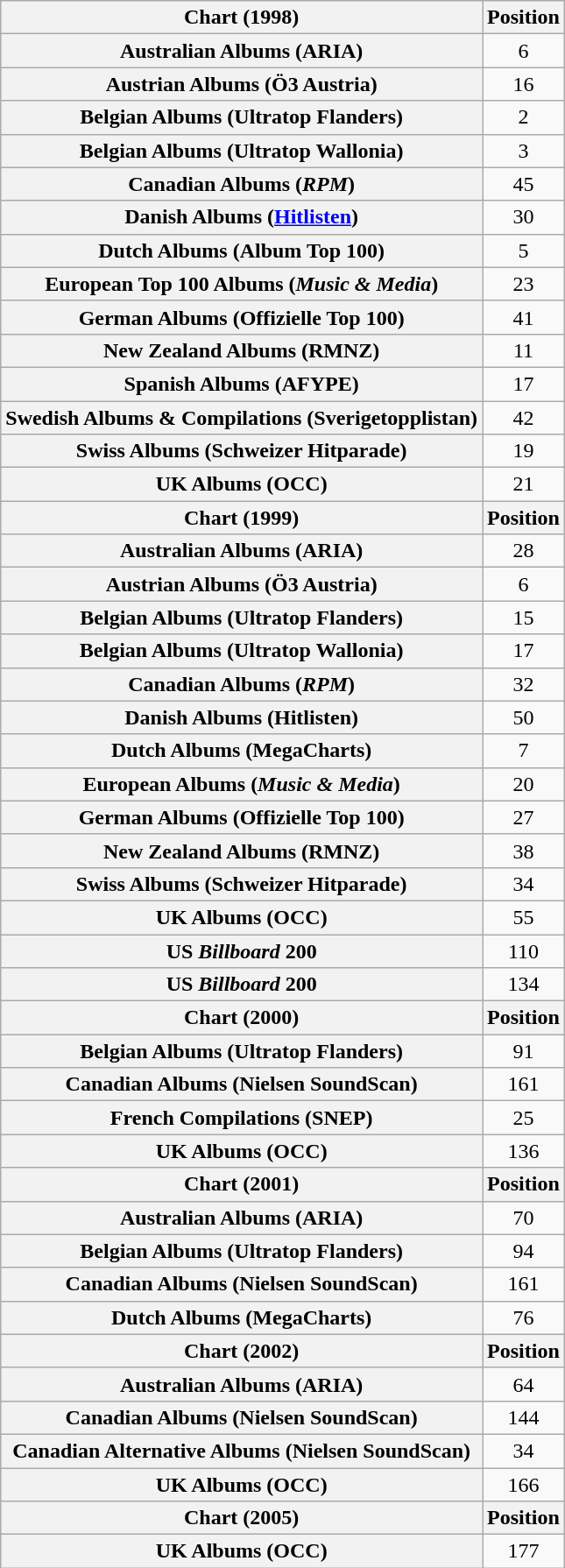<table class="wikitable plainrowheaders" style="text-align:center;">
<tr>
<th scope="col">Chart (1998)</th>
<th scope="col">Position</th>
</tr>
<tr>
<th scope="row">Australian Albums (ARIA)</th>
<td>6</td>
</tr>
<tr>
<th scope="row">Austrian Albums (Ö3 Austria)</th>
<td>16</td>
</tr>
<tr>
<th scope="row">Belgian Albums (Ultratop Flanders)</th>
<td>2</td>
</tr>
<tr>
<th scope="row">Belgian Albums (Ultratop Wallonia)</th>
<td>3</td>
</tr>
<tr>
<th scope="row">Canadian Albums (<em>RPM</em>)</th>
<td>45</td>
</tr>
<tr>
<th scope="row">Danish Albums (<a href='#'>Hitlisten</a>)</th>
<td>30</td>
</tr>
<tr>
<th scope="row">Dutch Albums (Album Top 100)</th>
<td>5</td>
</tr>
<tr>
<th scope="row">European Top 100 Albums (<em>Music & Media</em>)</th>
<td>23</td>
</tr>
<tr>
<th scope="row">German Albums (Offizielle Top 100)</th>
<td>41</td>
</tr>
<tr>
<th scope="row">New Zealand Albums (RMNZ)</th>
<td>11</td>
</tr>
<tr>
<th scope="row">Spanish Albums (AFYPE)</th>
<td>17</td>
</tr>
<tr>
<th scope="row">Swedish Albums & Compilations (Sverigetopplistan)</th>
<td>42</td>
</tr>
<tr>
<th scope="row">Swiss Albums (Schweizer Hitparade)</th>
<td>19</td>
</tr>
<tr>
<th scope="row">UK Albums (OCC)</th>
<td>21</td>
</tr>
<tr>
<th scope="col">Chart (1999)</th>
<th scope="col">Position</th>
</tr>
<tr>
<th scope="row">Australian Albums (ARIA)</th>
<td>28</td>
</tr>
<tr>
<th scope="row">Austrian Albums (Ö3 Austria)</th>
<td>6</td>
</tr>
<tr>
<th scope="row">Belgian Albums (Ultratop Flanders)</th>
<td>15</td>
</tr>
<tr>
<th scope="row">Belgian Albums (Ultratop Wallonia)</th>
<td>17</td>
</tr>
<tr>
<th scope="row">Canadian Albums (<em>RPM</em>)</th>
<td>32</td>
</tr>
<tr>
<th scope="row">Danish Albums (Hitlisten)</th>
<td>50</td>
</tr>
<tr>
<th scope="row">Dutch Albums (MegaCharts)</th>
<td>7</td>
</tr>
<tr>
<th scope="row">European Albums (<em>Music & Media</em>)</th>
<td>20</td>
</tr>
<tr>
<th scope="row">German Albums (Offizielle Top 100)</th>
<td>27</td>
</tr>
<tr>
<th scope="row">New Zealand Albums (RMNZ)</th>
<td>38</td>
</tr>
<tr>
<th scope="row">Swiss Albums (Schweizer Hitparade)</th>
<td>34</td>
</tr>
<tr>
<th scope="row">UK Albums (OCC)</th>
<td>55</td>
</tr>
<tr>
<th scope="row">US <em>Billboard</em> 200</th>
<td>110</td>
</tr>
<tr>
<th scope="row">US <em>Billboard</em> 200<br></th>
<td>134</td>
</tr>
<tr>
<th scope="col">Chart (2000)</th>
<th scope="col">Position</th>
</tr>
<tr>
<th scope="row">Belgian Albums (Ultratop Flanders)</th>
<td>91</td>
</tr>
<tr>
<th scope="row">Canadian Albums (Nielsen SoundScan)</th>
<td>161</td>
</tr>
<tr>
<th scope="row">French Compilations (SNEP)</th>
<td>25</td>
</tr>
<tr>
<th scope="row">UK Albums (OCC)</th>
<td>136</td>
</tr>
<tr>
<th scope="col">Chart (2001)</th>
<th scope="col">Position</th>
</tr>
<tr>
<th scope="row">Australian Albums (ARIA)</th>
<td>70</td>
</tr>
<tr>
<th scope="row">Belgian Albums (Ultratop Flanders)</th>
<td>94</td>
</tr>
<tr>
<th scope="row">Canadian Albums (Nielsen SoundScan)</th>
<td>161</td>
</tr>
<tr>
<th scope="row">Dutch Albums (MegaCharts)</th>
<td>76</td>
</tr>
<tr>
<th scope="col">Chart (2002)</th>
<th scope="col">Position</th>
</tr>
<tr>
<th scope="row">Australian Albums (ARIA)</th>
<td>64</td>
</tr>
<tr>
<th scope="row">Canadian Albums (Nielsen SoundScan)</th>
<td>144</td>
</tr>
<tr>
<th scope="row">Canadian Alternative Albums (Nielsen SoundScan)</th>
<td>34</td>
</tr>
<tr>
<th scope="row">UK Albums (OCC)</th>
<td>166</td>
</tr>
<tr>
<th scope="col">Chart (2005)</th>
<th scope="col">Position</th>
</tr>
<tr>
<th scope="row">UK Albums (OCC)</th>
<td>177</td>
</tr>
</table>
